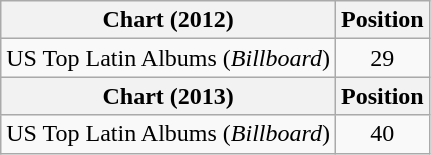<table class="wikitable">
<tr>
<th>Chart (2012)</th>
<th>Position</th>
</tr>
<tr>
<td>US Top Latin Albums (<em>Billboard</em>)</td>
<td style="text-align:center;">29</td>
</tr>
<tr>
<th>Chart (2013)</th>
<th>Position</th>
</tr>
<tr>
<td>US Top Latin Albums (<em>Billboard</em>)</td>
<td style="text-align:center;">40</td>
</tr>
</table>
